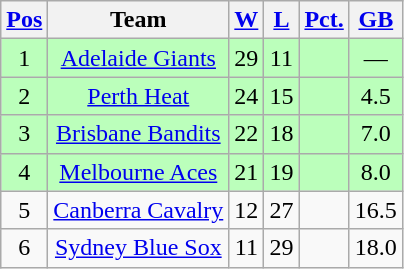<table class="wikitable plainrowheaders" border="1" style="text-align:center">
<tr>
<th><a href='#'>Pos</a></th>
<th>Team</th>
<th><a href='#'>W</a></th>
<th><a href='#'>L</a></th>
<th><a href='#'>Pct.</a></th>
<th><a href='#'>GB</a></th>
</tr>
<tr style="background-color:#bbffbb;">
<td>1</td>
<td><a href='#'>Adelaide Giants</a></td>
<td>29</td>
<td>11</td>
<td></td>
<td>—</td>
</tr>
<tr style="background-color:#bbffbb;">
<td>2</td>
<td><a href='#'>Perth Heat</a></td>
<td>24</td>
<td>15</td>
<td></td>
<td>4.5</td>
</tr>
<tr style="background-color:#bbffbb;">
<td>3</td>
<td><a href='#'>Brisbane Bandits</a></td>
<td>22</td>
<td>18</td>
<td></td>
<td>7.0</td>
</tr>
<tr style="background-color:#bbffbb;">
<td>4</td>
<td><a href='#'>Melbourne Aces</a></td>
<td>21</td>
<td>19</td>
<td></td>
<td>8.0</td>
</tr>
<tr>
<td>5</td>
<td><a href='#'>Canberra Cavalry</a></td>
<td>12</td>
<td>27</td>
<td></td>
<td>16.5</td>
</tr>
<tr>
<td>6</td>
<td><a href='#'>Sydney Blue Sox</a></td>
<td>11</td>
<td>29</td>
<td></td>
<td>18.0</td>
</tr>
</table>
